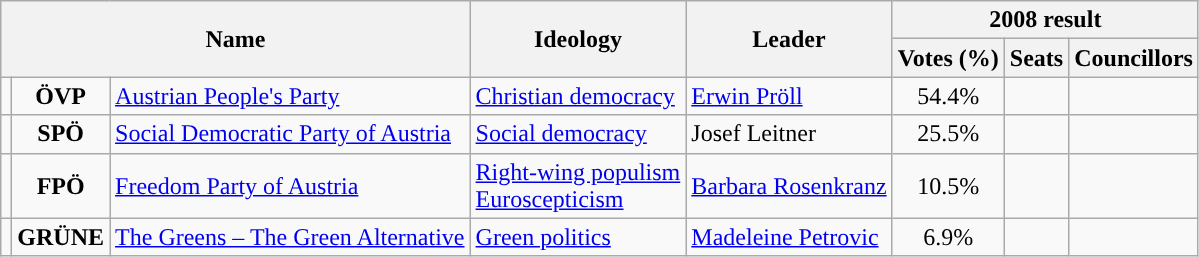<table class="wikitable">
<tr>
<th rowspan="2" colspan="3">Name</th>
<th rowspan="2">Ideology</th>
<th rowspan="2">Leader</th>
<th colspan="3">2008 result</th>
</tr>
<tr>
<th>Votes (%)</th>
<th>Seats</th>
<th>Councillors</th>
</tr>
<tr>
<td style="background:"></td>
<td style="text-align:center;"><strong>ÖVP</strong></td>
<td><a href='#'>Austrian People's Party</a><br></td>
<td><a href='#'>Christian democracy</a></td>
<td><a href='#'>Erwin Pröll</a></td>
<td style="text-align:center;">54.4%</td>
<td></td>
<td></td>
</tr>
<tr>
<td style="background:"></td>
<td style="text-align:center;"><strong>SPÖ</strong></td>
<td><a href='#'>Social Democratic Party of Austria</a><br></td>
<td><a href='#'>Social democracy</a></td>
<td>Josef Leitner</td>
<td style="text-align:center;">25.5%</td>
<td></td>
<td></td>
</tr>
<tr>
<td style="background:"></td>
<td style="text-align:center;"><strong>FPÖ</strong></td>
<td><a href='#'>Freedom Party of Austria</a><br></td>
<td><a href='#'>Right-wing populism</a><br><a href='#'>Euroscepticism</a></td>
<td><a href='#'>Barbara Rosenkranz</a></td>
<td style="text-align:center;">10.5%</td>
<td></td>
<td></td>
</tr>
<tr>
<td style="background:"></td>
<td style="text-align:center;"><strong>GRÜNE</strong></td>
<td><a href='#'>The Greens – The Green Alternative</a><br></td>
<td><a href='#'>Green politics</a></td>
<td><a href='#'>Madeleine Petrovic</a></td>
<td style="text-align:center;">6.9%</td>
<td></td>
</tr>
</table>
